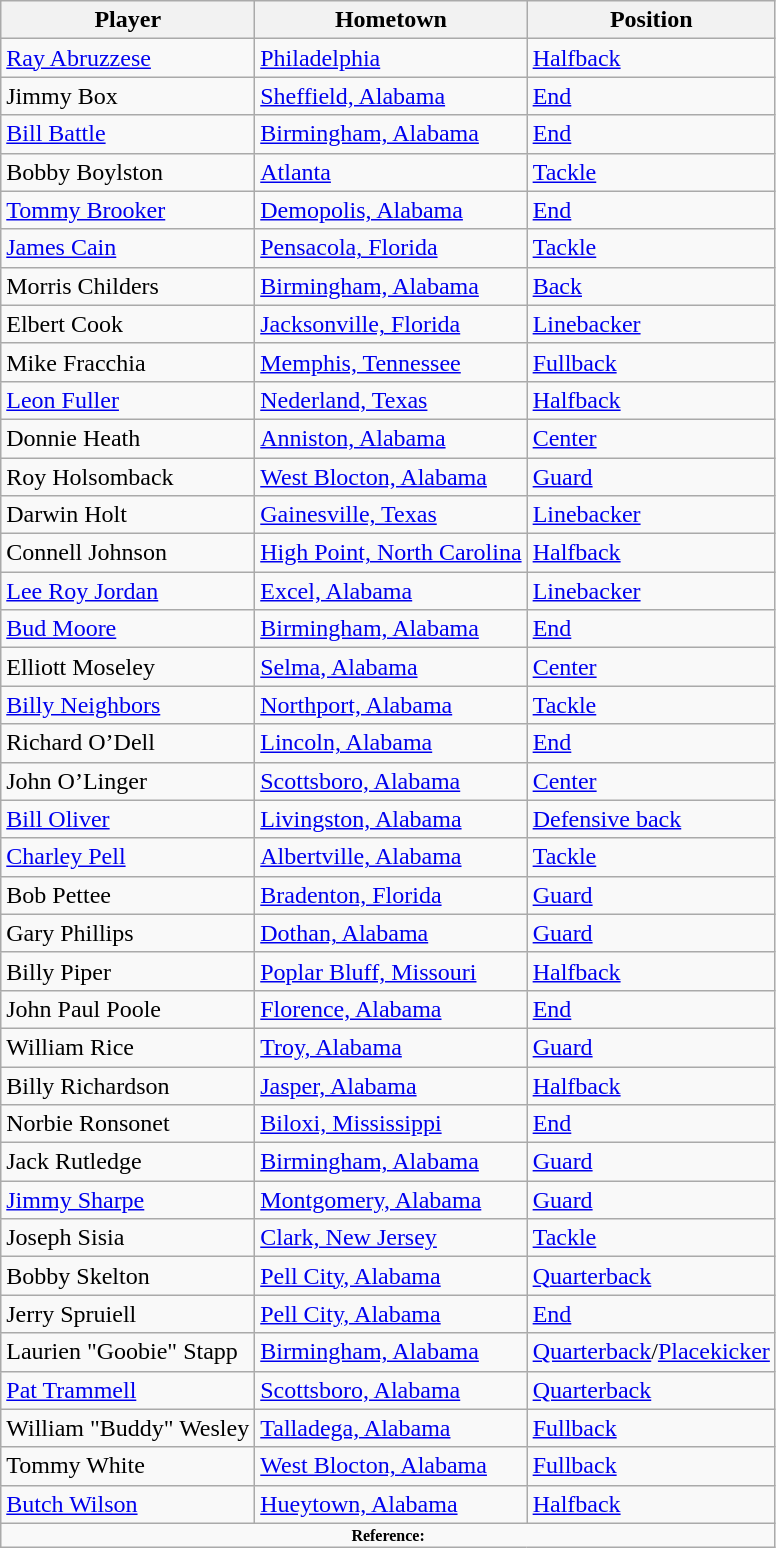<table class="wikitable" border="1">
<tr ;>
<th>Player</th>
<th>Hometown</th>
<th>Position</th>
</tr>
<tr>
<td><a href='#'>Ray Abruzzese</a></td>
<td><a href='#'>Philadelphia</a></td>
<td><a href='#'>Halfback</a></td>
</tr>
<tr>
<td>Jimmy Box</td>
<td><a href='#'>Sheffield, Alabama</a></td>
<td><a href='#'>End</a></td>
</tr>
<tr>
<td><a href='#'>Bill Battle</a></td>
<td><a href='#'>Birmingham, Alabama</a></td>
<td><a href='#'>End</a></td>
</tr>
<tr>
<td>Bobby Boylston</td>
<td><a href='#'>Atlanta</a></td>
<td><a href='#'>Tackle</a></td>
</tr>
<tr>
<td><a href='#'>Tommy Brooker</a></td>
<td><a href='#'>Demopolis, Alabama</a></td>
<td><a href='#'>End</a></td>
</tr>
<tr>
<td><a href='#'>James Cain</a></td>
<td><a href='#'>Pensacola, Florida</a></td>
<td><a href='#'>Tackle</a></td>
</tr>
<tr>
<td>Morris Childers</td>
<td><a href='#'>Birmingham, Alabama</a></td>
<td><a href='#'>Back</a></td>
</tr>
<tr>
<td>Elbert Cook</td>
<td><a href='#'>Jacksonville, Florida</a></td>
<td><a href='#'>Linebacker</a></td>
</tr>
<tr>
<td>Mike Fracchia</td>
<td><a href='#'>Memphis, Tennessee</a></td>
<td><a href='#'>Fullback</a></td>
</tr>
<tr>
<td><a href='#'>Leon Fuller</a></td>
<td><a href='#'>Nederland, Texas</a></td>
<td><a href='#'>Halfback</a></td>
</tr>
<tr>
<td>Donnie Heath</td>
<td><a href='#'>Anniston, Alabama</a></td>
<td><a href='#'>Center</a></td>
</tr>
<tr>
<td>Roy Holsomback</td>
<td><a href='#'>West Blocton, Alabama</a></td>
<td><a href='#'>Guard</a></td>
</tr>
<tr>
<td>Darwin Holt</td>
<td><a href='#'>Gainesville, Texas</a></td>
<td><a href='#'>Linebacker</a></td>
</tr>
<tr>
<td>Connell Johnson</td>
<td><a href='#'>High Point, North Carolina</a></td>
<td><a href='#'>Halfback</a></td>
</tr>
<tr>
<td><a href='#'>Lee Roy Jordan</a></td>
<td><a href='#'>Excel, Alabama</a></td>
<td><a href='#'>Linebacker</a></td>
</tr>
<tr>
<td><a href='#'>Bud Moore</a></td>
<td><a href='#'>Birmingham, Alabama</a></td>
<td><a href='#'>End</a></td>
</tr>
<tr>
<td>Elliott Moseley</td>
<td><a href='#'>Selma, Alabama</a></td>
<td><a href='#'>Center</a></td>
</tr>
<tr>
<td><a href='#'>Billy Neighbors</a></td>
<td><a href='#'>Northport, Alabama</a></td>
<td><a href='#'>Tackle</a></td>
</tr>
<tr>
<td>Richard O’Dell</td>
<td><a href='#'>Lincoln, Alabama</a></td>
<td><a href='#'>End</a></td>
</tr>
<tr>
<td>John O’Linger</td>
<td><a href='#'>Scottsboro, Alabama</a></td>
<td><a href='#'>Center</a></td>
</tr>
<tr>
<td><a href='#'>Bill Oliver</a></td>
<td><a href='#'>Livingston, Alabama</a></td>
<td><a href='#'>Defensive back</a></td>
</tr>
<tr>
<td><a href='#'>Charley Pell</a></td>
<td><a href='#'>Albertville, Alabama</a></td>
<td><a href='#'>Tackle</a></td>
</tr>
<tr>
<td>Bob Pettee</td>
<td><a href='#'>Bradenton, Florida</a></td>
<td><a href='#'>Guard</a></td>
</tr>
<tr>
<td>Gary Phillips</td>
<td><a href='#'>Dothan, Alabama</a></td>
<td><a href='#'>Guard</a></td>
</tr>
<tr>
<td>Billy Piper</td>
<td><a href='#'>Poplar Bluff, Missouri</a></td>
<td><a href='#'>Halfback</a></td>
</tr>
<tr>
<td>John Paul Poole</td>
<td><a href='#'>Florence, Alabama</a></td>
<td><a href='#'>End</a></td>
</tr>
<tr>
<td>William Rice</td>
<td><a href='#'>Troy, Alabama</a></td>
<td><a href='#'>Guard</a></td>
</tr>
<tr>
<td>Billy Richardson</td>
<td><a href='#'>Jasper, Alabama</a></td>
<td><a href='#'>Halfback</a></td>
</tr>
<tr>
<td>Norbie Ronsonet</td>
<td><a href='#'>Biloxi, Mississippi</a></td>
<td><a href='#'>End</a></td>
</tr>
<tr>
<td>Jack Rutledge</td>
<td><a href='#'>Birmingham, Alabama</a></td>
<td><a href='#'>Guard</a></td>
</tr>
<tr>
<td><a href='#'>Jimmy Sharpe</a></td>
<td><a href='#'>Montgomery, Alabama</a></td>
<td><a href='#'>Guard</a></td>
</tr>
<tr>
<td>Joseph Sisia</td>
<td><a href='#'>Clark, New Jersey</a></td>
<td><a href='#'>Tackle</a></td>
</tr>
<tr>
<td>Bobby Skelton</td>
<td><a href='#'>Pell City, Alabama</a></td>
<td><a href='#'>Quarterback</a></td>
</tr>
<tr>
<td>Jerry Spruiell</td>
<td><a href='#'>Pell City, Alabama</a></td>
<td><a href='#'>End</a></td>
</tr>
<tr>
<td>Laurien "Goobie" Stapp</td>
<td><a href='#'>Birmingham, Alabama</a></td>
<td><a href='#'>Quarterback</a>/<a href='#'>Placekicker</a></td>
</tr>
<tr>
<td><a href='#'>Pat Trammell</a></td>
<td><a href='#'>Scottsboro, Alabama</a></td>
<td><a href='#'>Quarterback</a></td>
</tr>
<tr>
<td>William "Buddy" Wesley</td>
<td><a href='#'>Talladega, Alabama</a></td>
<td><a href='#'>Fullback</a></td>
</tr>
<tr>
<td>Tommy White</td>
<td><a href='#'>West Blocton, Alabama</a></td>
<td><a href='#'>Fullback</a></td>
</tr>
<tr>
<td><a href='#'>Butch Wilson</a></td>
<td><a href='#'>Hueytown, Alabama</a></td>
<td><a href='#'>Halfback</a></td>
</tr>
<tr>
<td colspan="3" style="font-size: 8pt" align="center"><strong>Reference:</strong></td>
</tr>
</table>
